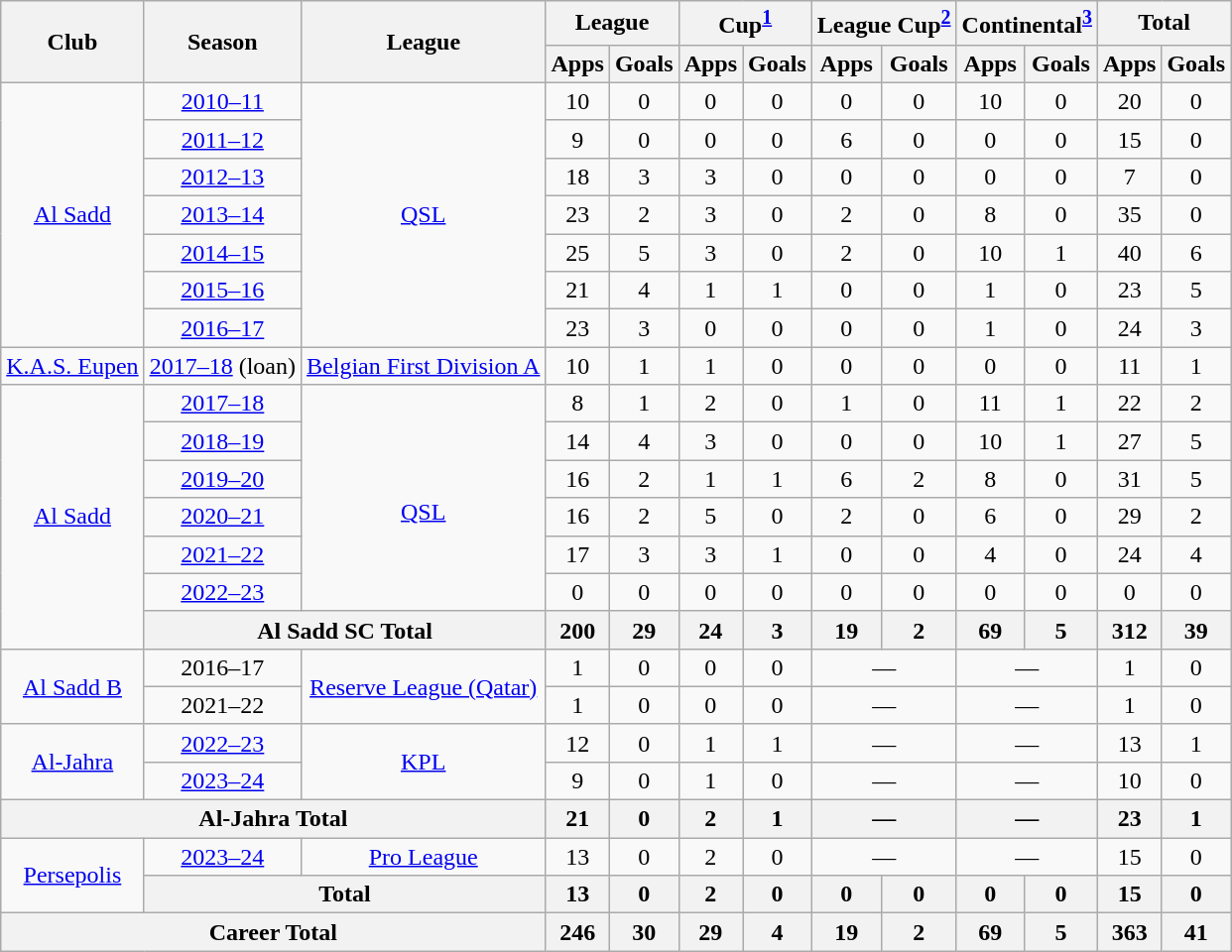<table class="wikitable" style="font-size:100%; text-align:center;">
<tr>
<th rowspan="2">Club</th>
<th rowspan="2">Season</th>
<th rowspan="2">League</th>
<th colspan="2">League</th>
<th colspan="2">Cup<sup><a href='#'>1</a></sup></th>
<th colspan="2">League Cup<sup><a href='#'>2</a></sup></th>
<th colspan="2">Continental<sup><a href='#'>3</a></sup></th>
<th colspan="2">Total</th>
</tr>
<tr>
<th>Apps</th>
<th>Goals</th>
<th>Apps</th>
<th>Goals</th>
<th>Apps</th>
<th>Goals</th>
<th>Apps</th>
<th>Goals</th>
<th>Apps</th>
<th>Goals</th>
</tr>
<tr>
<td rowspan="7"><a href='#'>Al Sadd</a></td>
<td><a href='#'>2010–11</a></td>
<td rowspan="7" valign="center"><a href='#'>QSL</a></td>
<td>10</td>
<td>0</td>
<td>0</td>
<td>0</td>
<td>0</td>
<td>0</td>
<td>10</td>
<td>0</td>
<td>20</td>
<td>0</td>
</tr>
<tr>
<td><a href='#'>2011–12</a></td>
<td>9</td>
<td>0</td>
<td>0</td>
<td>0</td>
<td>6</td>
<td>0</td>
<td>0</td>
<td>0</td>
<td>15</td>
<td>0</td>
</tr>
<tr>
<td><a href='#'>2012–13</a></td>
<td>18</td>
<td>3</td>
<td>3</td>
<td>0</td>
<td>0</td>
<td>0</td>
<td>0</td>
<td>0</td>
<td 21>7</td>
<td>0</td>
</tr>
<tr>
<td><a href='#'>2013–14</a></td>
<td>23</td>
<td>2</td>
<td>3</td>
<td>0</td>
<td>2</td>
<td>0</td>
<td>8</td>
<td>0</td>
<td>35</td>
<td>0</td>
</tr>
<tr>
<td><a href='#'>2014–15</a></td>
<td>25</td>
<td>5</td>
<td>3</td>
<td>0</td>
<td>2</td>
<td>0</td>
<td>10</td>
<td>1</td>
<td>40</td>
<td>6</td>
</tr>
<tr>
<td><a href='#'>2015–16</a></td>
<td>21</td>
<td>4</td>
<td>1</td>
<td>1</td>
<td>0</td>
<td>0</td>
<td>1</td>
<td>0</td>
<td>23</td>
<td>5</td>
</tr>
<tr>
<td><a href='#'>2016–17</a></td>
<td>23</td>
<td>3</td>
<td>0</td>
<td>0</td>
<td>0</td>
<td>0</td>
<td>1</td>
<td>0</td>
<td>24</td>
<td>3</td>
</tr>
<tr>
<td rowspan="1"><a href='#'>K.A.S. Eupen</a></td>
<td><a href='#'>2017–18</a> (loan)</td>
<td><a href='#'>Belgian First Division A</a></td>
<td>10</td>
<td>1</td>
<td>1</td>
<td>0</td>
<td>0</td>
<td>0</td>
<td>0</td>
<td>0</td>
<td>11</td>
<td>1</td>
</tr>
<tr>
<td rowspan="7"><a href='#'>Al Sadd</a></td>
<td><a href='#'>2017–18</a></td>
<td rowspan="6" valign="center"><br><a href='#'>QSL</a></td>
<td>8</td>
<td>1</td>
<td>2</td>
<td>0</td>
<td>1</td>
<td>0</td>
<td>11</td>
<td>1</td>
<td>22</td>
<td>2</td>
</tr>
<tr>
<td><a href='#'>2018–19</a></td>
<td>14</td>
<td>4</td>
<td>3</td>
<td>0</td>
<td>0</td>
<td>0</td>
<td>10</td>
<td>1</td>
<td>27</td>
<td>5</td>
</tr>
<tr>
<td><a href='#'>2019–20</a></td>
<td>16</td>
<td>2</td>
<td>1</td>
<td>1</td>
<td>6</td>
<td>2</td>
<td>8</td>
<td>0</td>
<td>31</td>
<td>5</td>
</tr>
<tr>
<td><a href='#'>2020–21</a></td>
<td>16</td>
<td>2</td>
<td>5</td>
<td>0</td>
<td>2</td>
<td>0</td>
<td>6</td>
<td>0</td>
<td>29</td>
<td>2</td>
</tr>
<tr>
<td><a href='#'>2021–22</a></td>
<td>17</td>
<td>3</td>
<td>3</td>
<td>1</td>
<td>0</td>
<td>0</td>
<td>4</td>
<td>0</td>
<td>24</td>
<td>4</td>
</tr>
<tr>
<td><a href='#'>2022–23</a></td>
<td>0</td>
<td>0</td>
<td>0</td>
<td>0</td>
<td>0</td>
<td>0</td>
<td>0</td>
<td>0</td>
<td>0</td>
<td>0</td>
</tr>
<tr>
<th colspan="2" valign="center"><strong>Al Sadd SC Total</strong></th>
<th>200</th>
<th>29</th>
<th>24</th>
<th>3</th>
<th>19</th>
<th>2</th>
<th>69</th>
<th>5</th>
<th>312</th>
<th>39</th>
</tr>
<tr>
<td rowspan=2><a href='#'>Al Sadd B</a></td>
<td>2016–17</td>
<td rowspan=2><a href='#'>Reserve League (Qatar)</a></td>
<td>1</td>
<td>0</td>
<td>0</td>
<td>0</td>
<td colspan="2">—</td>
<td colspan="2">—</td>
<td>1</td>
<td>0</td>
</tr>
<tr>
<td>2021–22</td>
<td>1</td>
<td>0</td>
<td>0</td>
<td>0</td>
<td colspan="2">—</td>
<td colspan="2">—</td>
<td>1</td>
<td>0</td>
</tr>
<tr>
<td rowspan="2"><a href='#'>Al-Jahra</a></td>
<td><a href='#'>2022–23</a></td>
<td rowspan="2" valign="center"><a href='#'>KPL</a></td>
<td>12</td>
<td>0</td>
<td>1</td>
<td>1</td>
<td colspan="2">—</td>
<td colspan="2">—</td>
<td>13</td>
<td>1</td>
</tr>
<tr>
<td><a href='#'>2023–24</a></td>
<td>9</td>
<td>0</td>
<td>1</td>
<td>0</td>
<td colspan="2">—</td>
<td colspan="2">—</td>
<td>10</td>
<td>0</td>
</tr>
<tr>
<th colspan="3" valign="center"><strong>Al-Jahra Total</strong></th>
<th>21</th>
<th>0</th>
<th>2</th>
<th>1</th>
<th colspan="2">—</th>
<th colspan="2">—</th>
<th>23</th>
<th>1</th>
</tr>
<tr>
<td rowspan="2"><a href='#'>Persepolis</a></td>
<td><a href='#'>2023–24</a></td>
<td rowspan="1" valign="center"><a href='#'>Pro League</a></td>
<td>13</td>
<td>0</td>
<td>2</td>
<td>0</td>
<td colspan="2">—</td>
<td colspan="2">—</td>
<td>15</td>
<td>0</td>
</tr>
<tr>
<th colspan="2" valign="center"><strong>Total</strong></th>
<th>13</th>
<th>0</th>
<th>2</th>
<th>0</th>
<th>0</th>
<th>0</th>
<th>0</th>
<th>0</th>
<th>15</th>
<th>0</th>
</tr>
<tr>
<th colspan="3" valign="center"><strong>Career Total</strong></th>
<th>246</th>
<th>30</th>
<th>29</th>
<th>4</th>
<th>19</th>
<th>2</th>
<th>69</th>
<th>5</th>
<th>363</th>
<th>41</th>
</tr>
</table>
